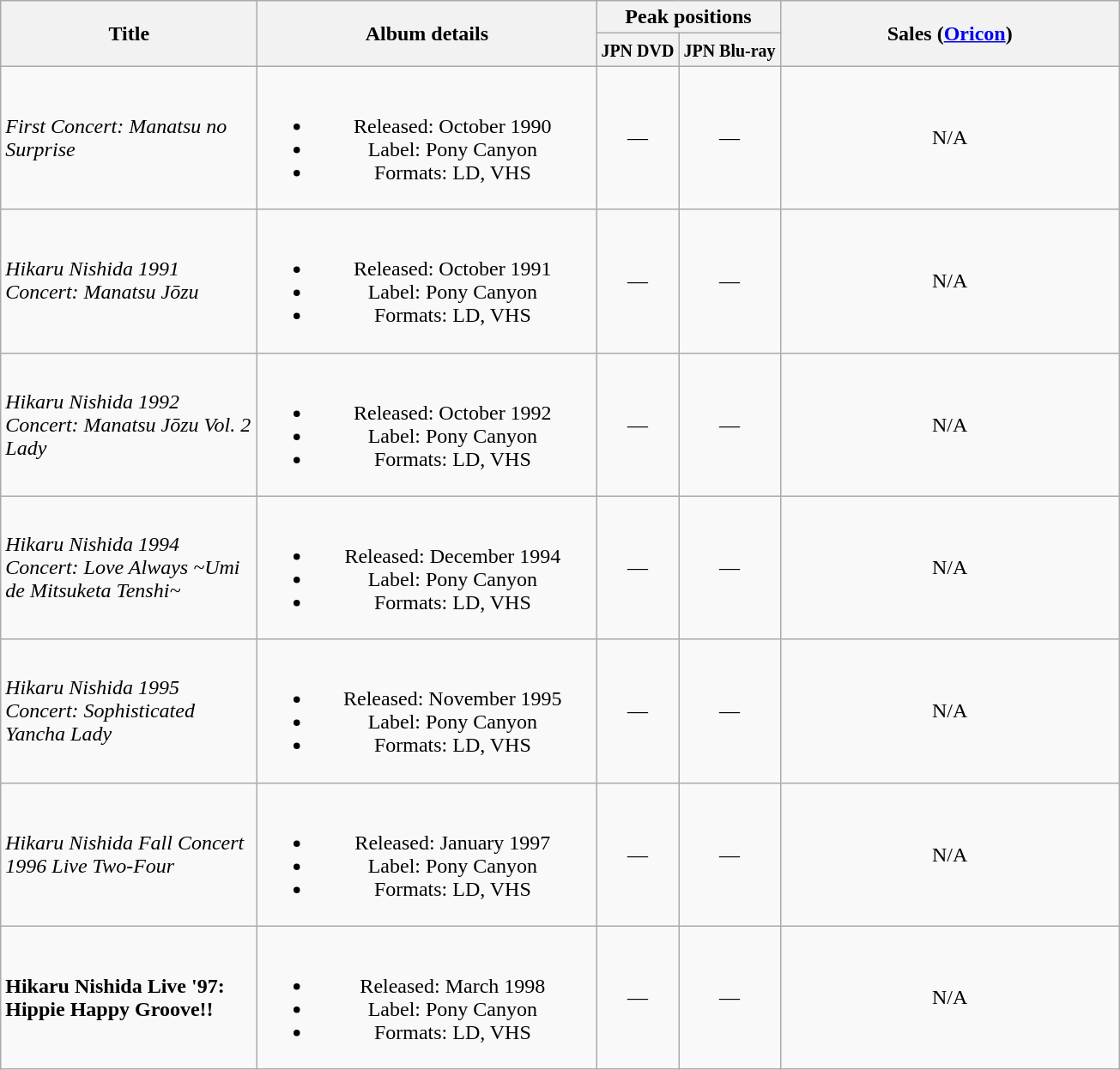<table class="wikitable plainrowheaders" style="text-align:center;">
<tr>
<th style="width:12em;" rowspan="2">Title</th>
<th style="width:16em;" rowspan="2">Album details</th>
<th colspan="2">Peak positions</th>
<th style="width:16em;" rowspan="2">Sales (<a href='#'>Oricon</a>)</th>
</tr>
<tr>
<th><small>JPN DVD</small><br></th>
<th><small>JPN Blu-ray</small><br></th>
</tr>
<tr>
<td align="left"><em>First Concert: Manatsu no Surprise</em></td>
<td><br><ul><li>Released: October 1990</li><li>Label: Pony Canyon</li><li>Formats: LD, VHS</li></ul></td>
<td>—</td>
<td>—</td>
<td>N/A</td>
</tr>
<tr>
<td align="left"><em>Hikaru Nishida 1991 Concert: Manatsu Jōzu</em></td>
<td><br><ul><li>Released: October 1991</li><li>Label: Pony Canyon</li><li>Formats: LD, VHS</li></ul></td>
<td>—</td>
<td>—</td>
<td>N/A</td>
</tr>
<tr>
<td align="left"><em>Hikaru Nishida 1992 Concert: Manatsu Jōzu Vol. 2 Lady</em></td>
<td><br><ul><li>Released: October 1992</li><li>Label: Pony Canyon</li><li>Formats: LD, VHS</li></ul></td>
<td>—</td>
<td>—</td>
<td>N/A</td>
</tr>
<tr>
<td align="left"><em>Hikaru Nishida 1994 Concert: Love Always ~Umi de Mitsuketa Tenshi~</em></td>
<td><br><ul><li>Released: December 1994</li><li>Label: Pony Canyon</li><li>Formats: LD, VHS</li></ul></td>
<td>—</td>
<td>—</td>
<td>N/A</td>
</tr>
<tr>
<td align="left"><em>Hikaru Nishida 1995 Concert: Sophisticated Yancha Lady</em></td>
<td><br><ul><li>Released: November 1995</li><li>Label: Pony Canyon</li><li>Formats: LD, VHS</li></ul></td>
<td>—</td>
<td>—</td>
<td>N/A</td>
</tr>
<tr>
<td align="left"><em>Hikaru Nishida Fall Concert 1996 Live Two-Four</em></td>
<td><br><ul><li>Released: January 1997</li><li>Label: Pony Canyon</li><li>Formats: LD, VHS</li></ul></td>
<td>—</td>
<td>—</td>
<td>N/A</td>
</tr>
<tr>
<td align="left"><strong>Hikaru Nishida Live '97: Hippie Happy Groove!!<em></td>
<td><br><ul><li>Released: March 1998</li><li>Label: Pony Canyon</li><li>Formats: LD, VHS</li></ul></td>
<td>—</td>
<td>—</td>
<td>N/A</td>
</tr>
</table>
